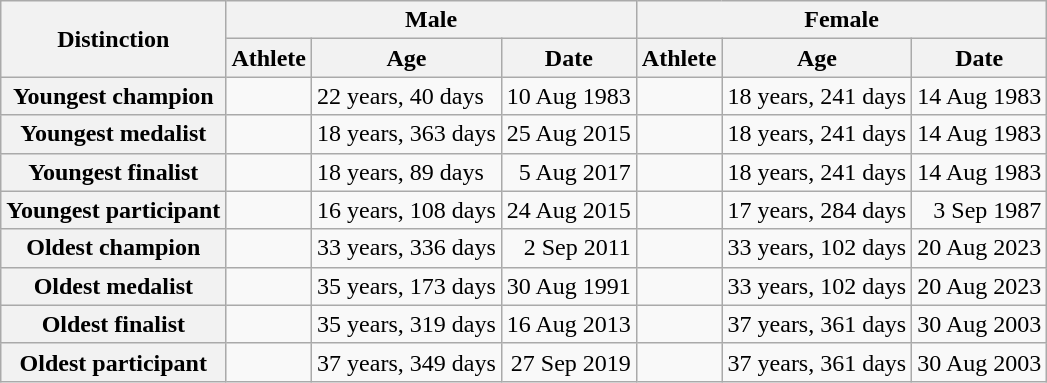<table class="wikitable">
<tr>
<th rowspan="2">Distinction</th>
<th colspan="3">Male</th>
<th colspan="3">Female</th>
</tr>
<tr>
<th>Athlete</th>
<th>Age</th>
<th>Date</th>
<th>Athlete</th>
<th>Age</th>
<th>Date</th>
</tr>
<tr>
<th>Youngest champion</th>
<td align="left"></td>
<td align="left">22 years, 40 days</td>
<td align="right">10 Aug 1983</td>
<td align="left"></td>
<td align="left">18 years, 241 days</td>
<td align="right">14 Aug 1983</td>
</tr>
<tr>
<th>Youngest medalist</th>
<td align="left"></td>
<td align="left">18 years, 363 days</td>
<td align="right">25 Aug 2015</td>
<td align="left"></td>
<td align="left">18 years, 241 days</td>
<td align="right">14 Aug 1983</td>
</tr>
<tr>
<th>Youngest finalist</th>
<td align="left"></td>
<td align="left">18 years, 89 days</td>
<td align="right">5 Aug 2017</td>
<td align="left"></td>
<td align="left">18 years, 241 days</td>
<td align="right">14 Aug 1983</td>
</tr>
<tr>
<th>Youngest participant</th>
<td align="left"></td>
<td align="left">16 years, 108 days</td>
<td align="right">24 Aug 2015</td>
<td align="left"></td>
<td align="left">17 years, 284 days</td>
<td align="right">3 Sep 1987</td>
</tr>
<tr>
<th>Oldest champion</th>
<td align="left"></td>
<td align="left">33 years, 336 days</td>
<td align="right">2 Sep 2011</td>
<td align="left"></td>
<td align="left">33 years, 102 days</td>
<td align="right">20 Aug 2023</td>
</tr>
<tr>
<th>Oldest medalist</th>
<td align="left"></td>
<td align="left">35 years, 173 days</td>
<td align="right">30 Aug 1991</td>
<td align="left"></td>
<td align="left">33 years, 102 days</td>
<td align="right">20 Aug 2023</td>
</tr>
<tr>
<th>Oldest finalist</th>
<td align="left"></td>
<td align="left">35 years, 319 days</td>
<td align="right">16 Aug 2013</td>
<td align="left"></td>
<td align="left">37 years, 361 days</td>
<td align="right">30 Aug 2003</td>
</tr>
<tr>
<th>Oldest participant</th>
<td align="left"></td>
<td align="left">37 years, 349 days</td>
<td align="right">27 Sep 2019</td>
<td align="left"></td>
<td align="left">37 years, 361 days</td>
<td align="right">30 Aug 2003</td>
</tr>
</table>
